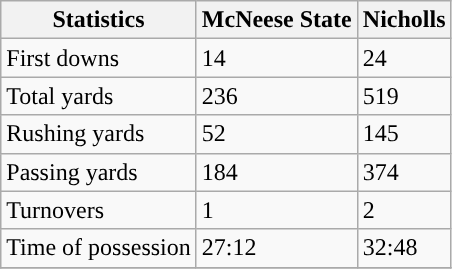<table class="wikitable">
<tr>
<th>Statistics</th>
<th>McNeese State</th>
<th>Nicholls</th>
</tr>
<tr>
<td>First downs</td>
<td>14</td>
<td>24</td>
</tr>
<tr>
<td>Total yards</td>
<td>236</td>
<td>519</td>
</tr>
<tr>
<td>Rushing yards</td>
<td>52</td>
<td>145</td>
</tr>
<tr>
<td>Passing yards</td>
<td>184</td>
<td>374</td>
</tr>
<tr>
<td>Turnovers</td>
<td>1</td>
<td>2</td>
</tr>
<tr>
<td>Time of possession</td>
<td>27:12</td>
<td>32:48</td>
</tr>
<tr>
</tr>
</table>
